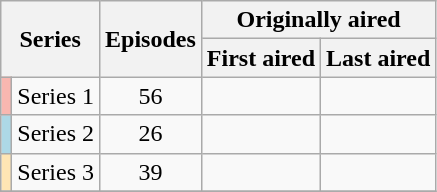<table class="wikitable plainrowheaders" style="text-align:center;">
<tr>
<th colspan="2" rowspan="2">Series</th>
<th rowspan="2">Episodes</th>
<th colspan="2">Originally aired</th>
</tr>
<tr>
<th>First aired</th>
<th>Last aired</th>
</tr>
<tr>
<th style="background:#F9B7B0"></th>
<td>Series 1</td>
<td>56</td>
<td></td>
<td></td>
</tr>
<tr>
<th style="background:#ADD8E6"></th>
<td>Series 2</td>
<td>26</td>
<td></td>
<td></td>
</tr>
<tr>
<th style="background:#FFE5B4"></th>
<td>Series 3</td>
<td>39</td>
<td></td>
<td></td>
</tr>
<tr>
</tr>
</table>
